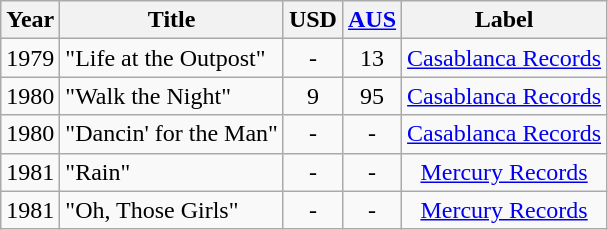<table class="wikitable">
<tr>
<th style="text-align: center;">Year</th>
<th style="text-align: center;">Title</th>
<th style="text-align: center;">USD</th>
<th style="text-align: center;"><a href='#'>AUS</a></th>
<th style="text-align: center;">Label</th>
</tr>
<tr>
<td style="text-align: center;">1979</td>
<td>"Life at the Outpost"</td>
<td style="text-align: center;">-</td>
<td style="text-align: center;">13</td>
<td style="text-align: center;"><a href='#'>Casablanca Records</a></td>
</tr>
<tr>
<td style="text-align: center;">1980</td>
<td>"Walk the Night"</td>
<td style="text-align: center;">9</td>
<td style="text-align: center;">95</td>
<td style="text-align: center;"><a href='#'>Casablanca Records</a></td>
</tr>
<tr>
<td style="text-align: center;">1980</td>
<td>"Dancin' for the Man"</td>
<td style="text-align: center;">-</td>
<td style="text-align: center;">-</td>
<td style="text-align: center;"><a href='#'>Casablanca Records</a></td>
</tr>
<tr>
<td style="text-align: center;">1981</td>
<td>"Rain"</td>
<td style="text-align: center;">-</td>
<td style="text-align: center;">-</td>
<td style="text-align: center;"><a href='#'>Mercury Records</a></td>
</tr>
<tr>
<td style="text-align: center;">1981</td>
<td>"Oh, Those Girls"</td>
<td style="text-align: center;">-</td>
<td style="text-align: center;">-</td>
<td style="text-align: center;"><a href='#'>Mercury Records</a></td>
</tr>
</table>
